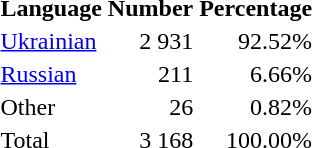<table class="standard">
<tr>
<th>Language</th>
<th>Number</th>
<th>Percentage</th>
</tr>
<tr>
<td><a href='#'>Ukrainian</a></td>
<td align="right">2 931</td>
<td align="right">92.52%</td>
</tr>
<tr>
<td><a href='#'>Russian</a></td>
<td align="right">211</td>
<td align="right">6.66%</td>
</tr>
<tr>
<td>Other</td>
<td align="right">26</td>
<td align="right">0.82%</td>
</tr>
<tr>
<td>Total</td>
<td align="right">3 168</td>
<td align="right">100.00%</td>
</tr>
</table>
